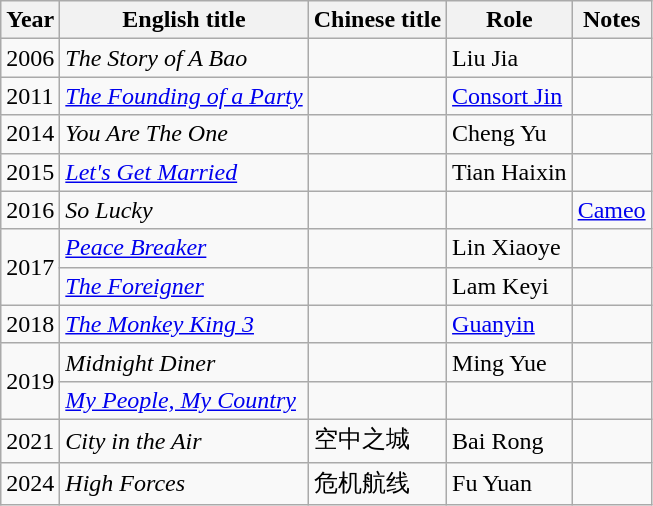<table class="wikitable">
<tr>
<th>Year</th>
<th>English title</th>
<th>Chinese title</th>
<th>Role</th>
<th>Notes</th>
</tr>
<tr>
<td>2006</td>
<td><em>The Story of A Bao</em></td>
<td></td>
<td>Liu Jia</td>
<td></td>
</tr>
<tr>
<td>2011</td>
<td><em><a href='#'>The Founding of a Party</a></em></td>
<td></td>
<td><a href='#'>Consort Jin</a></td>
<td></td>
</tr>
<tr>
<td>2014</td>
<td><em>You Are The One</em></td>
<td></td>
<td>Cheng Yu</td>
<td></td>
</tr>
<tr>
<td>2015</td>
<td><em><a href='#'>Let's Get Married</a></em></td>
<td></td>
<td>Tian Haixin</td>
<td></td>
</tr>
<tr>
<td>2016</td>
<td><em>So Lucky</em></td>
<td></td>
<td></td>
<td><a href='#'>Cameo</a></td>
</tr>
<tr>
<td rowspan=2>2017</td>
<td><em><a href='#'>Peace Breaker</a></em></td>
<td></td>
<td>Lin Xiaoye</td>
<td></td>
</tr>
<tr>
<td><em><a href='#'>The Foreigner</a></em></td>
<td></td>
<td>Lam Keyi</td>
<td></td>
</tr>
<tr>
<td rowspan=1>2018</td>
<td><em><a href='#'>The Monkey King 3</a></em></td>
<td></td>
<td><a href='#'>Guanyin</a></td>
<td></td>
</tr>
<tr>
<td rowspan=2>2019</td>
<td><em>Midnight Diner</em></td>
<td></td>
<td>Ming Yue</td>
<td></td>
</tr>
<tr>
<td><em><a href='#'>My People, My Country</a></em></td>
<td></td>
<td></td>
<td></td>
</tr>
<tr>
<td>2021</td>
<td><em>City in the Air</em></td>
<td>空中之城</td>
<td>Bai Rong</td>
<td></td>
</tr>
<tr>
<td>2024</td>
<td><em>High Forces</em></td>
<td>危机航线</td>
<td>Fu Yuan</td>
<td></td>
</tr>
</table>
